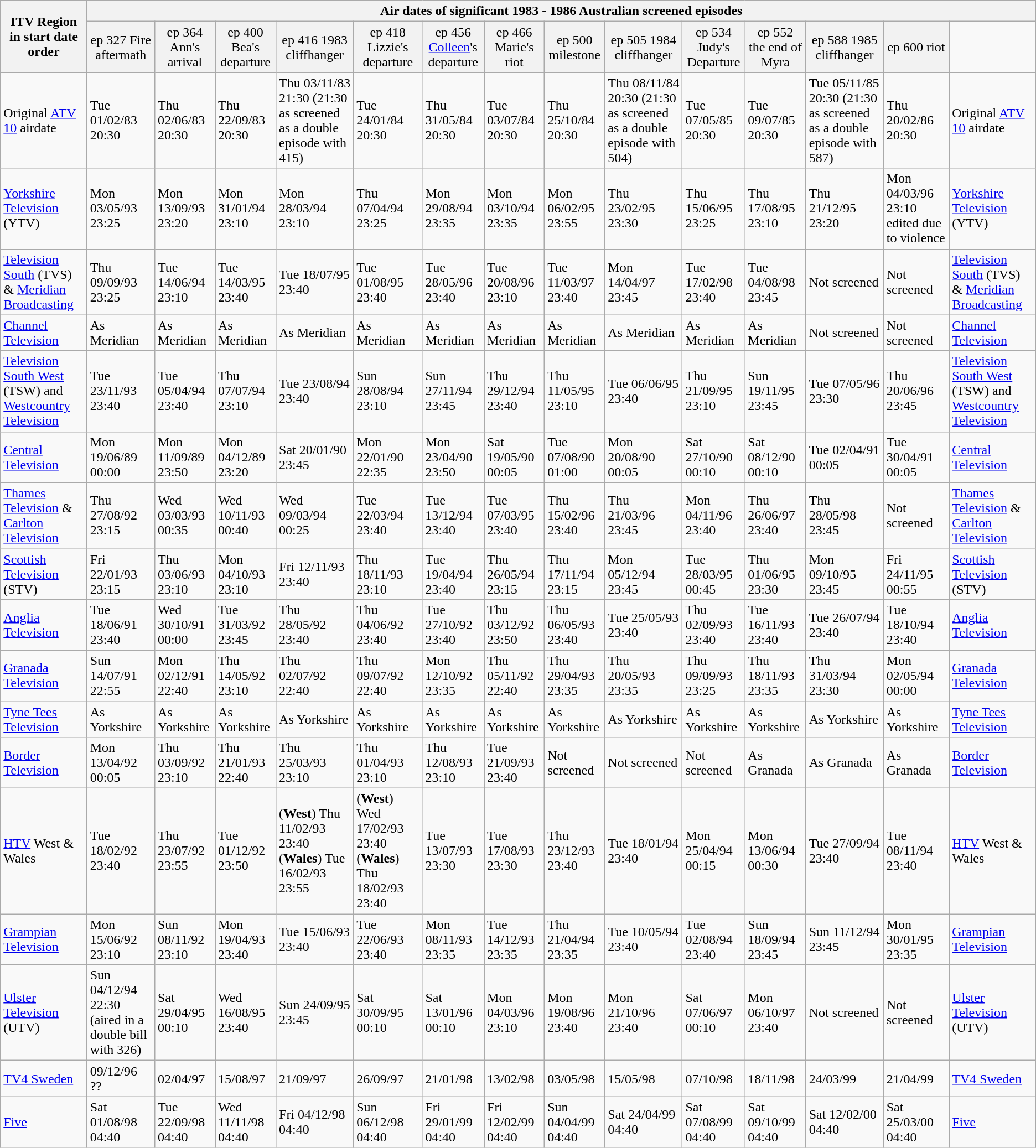<table class="wikitable">
<tr>
<td rowspan="2" bgcolor="#f2f2f2" style="text-align:center;"><strong>ITV Region in start date order</strong></td>
<td colspan="15" bgcolor="#f2f2f2" style="text-align:center;"><strong>Air dates of significant 1983 - 1986 Australian screened episodes</strong></td>
</tr>
<tr>
<td bgcolor="#f2f2f2" style="text-align:center;">ep 327 Fire aftermath</td>
<td bgcolor="#f2f2f2" style="text-align:center;">ep 364 Ann's arrival</td>
<td bgcolor="#f2f2f2" style="text-align:center;">ep 400 Bea's departure</td>
<td bgcolor="#f2f2f2" style="text-align:center;">ep 416 1983 cliffhanger</td>
<td bgcolor="#f2f2f2" style="text-align:center;">ep 418 Lizzie's departure</td>
<td bgcolor="#f2f2f2" style="text-align:center;">ep 456 <a href='#'>Colleen</a>'s departure</td>
<td bgcolor="#f2f2f2" style="text-align:center;">ep 466 Marie's riot</td>
<td bgcolor="#f2f2f2" style="text-align:center;">ep 500 milestone</td>
<td bgcolor="#f2f2f2" style="text-align:center;">ep 505 1984 cliffhanger</td>
<td bgcolor="#f2f2f2" style="text-align:center;">ep 534 Judy's Departure</td>
<td bgcolor="#f2f2f2" style="text-align:center;">ep 552 the end of Myra</td>
<td bgcolor="#f2f2f2" style="text-align:center;">ep 588 1985 cliffhanger</td>
<td bgcolor="#f2f2f2" style="text-align:center;">ep 600 riot</td>
</tr>
<tr>
<td>Original <a href='#'>ATV 10</a> airdate</td>
<td>Tue 01/02/83 20:30</td>
<td>Thu 02/06/83 20:30</td>
<td>Thu 22/09/83 20:30</td>
<td>Thu 03/11/83 21:30 (21:30 as screened as a double episode with 415)</td>
<td>Tue 24/01/84 20:30</td>
<td>Thu 31/05/84 20:30</td>
<td>Tue 03/07/84 20:30</td>
<td>Thu 25/10/84 20:30</td>
<td>Thu 08/11/84 20:30 (21:30 as screened as a double episode with 504)</td>
<td>Tue 07/05/85 20:30</td>
<td>Tue 09/07/85 20:30</td>
<td>Tue 05/11/85 20:30 (21:30 as screened as a double episode with 587)</td>
<td>Thu 20/02/86 20:30</td>
<td>Original <a href='#'>ATV 10</a> airdate</td>
</tr>
<tr>
<td><a href='#'>Yorkshire Television</a> (YTV)</td>
<td>Mon 03/05/93 23:25</td>
<td>Mon 13/09/93 23:20</td>
<td>Mon 31/01/94 23:10</td>
<td>Mon 28/03/94 23:10</td>
<td>Thu 07/04/94 23:25</td>
<td>Mon 29/08/94 23:35</td>
<td>Mon 03/10/94 23:35</td>
<td>Mon 06/02/95 23:55</td>
<td>Thu 23/02/95 23:30</td>
<td>Thu 15/06/95 23:25</td>
<td>Thu 17/08/95 23:10</td>
<td>Thu 21/12/95 23:20</td>
<td>Mon 04/03/96 23:10 edited due to violence</td>
<td><a href='#'>Yorkshire Television</a> (YTV)</td>
</tr>
<tr>
<td><a href='#'>Television South</a> (TVS) & <a href='#'>Meridian Broadcasting</a></td>
<td>Thu 09/09/93 23:25</td>
<td>Tue 14/06/94 23:10</td>
<td>Tue 14/03/95 23:40</td>
<td>Tue 18/07/95 23:40</td>
<td>Tue 01/08/95 23:40</td>
<td>Tue 28/05/96 23:40</td>
<td>Tue 20/08/96 23:10</td>
<td>Tue 11/03/97 23:40</td>
<td>Mon 14/04/97 23:45</td>
<td>Tue 17/02/98 23:40</td>
<td>Tue 04/08/98 23:45</td>
<td>Not screened</td>
<td>Not screened</td>
<td><a href='#'>Television South</a> (TVS) & <a href='#'>Meridian Broadcasting</a></td>
</tr>
<tr>
<td><a href='#'>Channel Television</a></td>
<td>As Meridian</td>
<td>As Meridian</td>
<td>As Meridian</td>
<td>As Meridian</td>
<td>As Meridian</td>
<td>As Meridian</td>
<td>As Meridian</td>
<td>As Meridian</td>
<td>As Meridian</td>
<td>As Meridian</td>
<td>As Meridian</td>
<td>Not screened</td>
<td>Not screened</td>
<td><a href='#'>Channel Television</a></td>
</tr>
<tr>
<td><a href='#'>Television South West</a> (TSW) and <a href='#'>Westcountry Television</a></td>
<td>Tue 23/11/93 23:40</td>
<td>Tue 05/04/94 23:40</td>
<td>Thu 07/07/94 23:10</td>
<td>Tue 23/08/94 23:40</td>
<td>Sun 28/08/94 23:10</td>
<td>Sun 27/11/94 23:45</td>
<td>Thu 29/12/94 23:40</td>
<td>Thu 11/05/95 23:10</td>
<td>Tue 06/06/95 23:40</td>
<td>Thu 21/09/95 23:10</td>
<td>Sun 19/11/95 23:45</td>
<td>Tue 07/05/96 23:30</td>
<td>Thu 20/06/96 23:45</td>
<td><a href='#'>Television South West</a> (TSW) and <a href='#'>Westcountry Television</a></td>
</tr>
<tr>
<td><a href='#'>Central Television</a></td>
<td>Mon 19/06/89 00:00</td>
<td>Mon 11/09/89 23:50</td>
<td>Mon 04/12/89 23:20</td>
<td>Sat 20/01/90 23:45</td>
<td>Mon 22/01/90 22:35</td>
<td>Mon 23/04/90 23:50</td>
<td>Sat 19/05/90 00:05</td>
<td>Tue 07/08/90 01:00</td>
<td>Mon 20/08/90 00:05</td>
<td>Sat 27/10/90 00:10</td>
<td>Sat 08/12/90 00:10</td>
<td>Tue 02/04/91 00:05</td>
<td>Tue 30/04/91 00:05</td>
<td><a href='#'>Central Television</a></td>
</tr>
<tr>
<td><a href='#'>Thames Television</a> & <a href='#'>Carlton Television</a></td>
<td>Thu 27/08/92 23:15</td>
<td>Wed 03/03/93 00:35</td>
<td>Wed 10/11/93 00:40</td>
<td>Wed 09/03/94 00:25</td>
<td>Tue 22/03/94 23:40</td>
<td>Tue 13/12/94 23:40</td>
<td>Tue 07/03/95 23:40</td>
<td>Thu 15/02/96 23:40</td>
<td>Thu 21/03/96 23:45</td>
<td>Mon 04/11/96 23:40</td>
<td>Thu 26/06/97 23:40</td>
<td>Thu 28/05/98 23:45</td>
<td>Not screened</td>
<td><a href='#'>Thames Television</a> & <a href='#'>Carlton Television</a></td>
</tr>
<tr>
<td><a href='#'>Scottish Television</a> (STV)</td>
<td>Fri 22/01/93 23:15</td>
<td>Thu 03/06/93 23:10</td>
<td>Mon 04/10/93 23:10</td>
<td>Fri 12/11/93 23:40</td>
<td>Thu 18/11/93 23:10</td>
<td>Tue 19/04/94 23:40</td>
<td>Thu 26/05/94 23:15</td>
<td>Thu 17/11/94 23:15</td>
<td>Mon 05/12/94 23:45</td>
<td>Tue 28/03/95 00:45</td>
<td>Thu 01/06/95 23:30</td>
<td>Mon 09/10/95 23:45</td>
<td>Fri 24/11/95 00:55</td>
<td><a href='#'>Scottish Television</a> (STV)</td>
</tr>
<tr ->
<td><a href='#'>Anglia Television</a></td>
<td>Tue 18/06/91 23:40</td>
<td>Wed 30/10/91 00:00</td>
<td>Tue 31/03/92 23:45</td>
<td>Thu 28/05/92 23:40</td>
<td>Thu 04/06/92 23:40</td>
<td>Tue 27/10/92 23:40</td>
<td>Thu 03/12/92 23:50</td>
<td>Thu 06/05/93 23:40</td>
<td>Tue 25/05/93 23:40</td>
<td>Thu 02/09/93 23:40</td>
<td>Tue 16/11/93 23:40</td>
<td>Tue 26/07/94 23:40</td>
<td>Tue 18/10/94 23:40</td>
<td><a href='#'>Anglia Television</a></td>
</tr>
<tr>
<td><a href='#'>Granada Television</a></td>
<td>Sun 14/07/91 22:55</td>
<td>Mon 02/12/91 22:40</td>
<td>Thu 14/05/92 23:10</td>
<td>Thu 02/07/92 22:40</td>
<td>Thu 09/07/92 22:40</td>
<td>Mon 12/10/92 23:35</td>
<td>Thu 05/11/92 22:40</td>
<td>Thu 29/04/93 23:35</td>
<td>Thu 20/05/93 23:35</td>
<td>Thu 09/09/93 23:25</td>
<td>Thu 18/11/93 23:35</td>
<td>Thu 31/03/94 23:30</td>
<td>Mon 02/05/94 00:00</td>
<td><a href='#'>Granada Television</a></td>
</tr>
<tr>
<td><a href='#'>Tyne Tees Television</a></td>
<td>As Yorkshire</td>
<td>As Yorkshire</td>
<td>As Yorkshire</td>
<td>As Yorkshire</td>
<td>As Yorkshire</td>
<td>As Yorkshire</td>
<td>As Yorkshire</td>
<td>As Yorkshire</td>
<td>As Yorkshire</td>
<td>As Yorkshire</td>
<td>As Yorkshire</td>
<td>As Yorkshire</td>
<td>As Yorkshire</td>
<td><a href='#'>Tyne Tees Television</a></td>
</tr>
<tr>
<td><a href='#'>Border Television</a></td>
<td>Mon 13/04/92 00:05</td>
<td>Thu 03/09/92 23:10</td>
<td>Thu 21/01/93 22:40</td>
<td>Thu 25/03/93 23:10</td>
<td>Thu 01/04/93 23:10</td>
<td>Thu 12/08/93 23:10</td>
<td>Tue 21/09/93 23:40</td>
<td>Not screened</td>
<td>Not screened</td>
<td>Not screened</td>
<td>As Granada</td>
<td>As Granada</td>
<td>As Granada</td>
<td><a href='#'>Border Television</a></td>
</tr>
<tr>
<td><a href='#'>HTV</a> West & Wales</td>
<td>Tue 18/02/92 23:40</td>
<td>Thu 23/07/92 23:55</td>
<td>Tue 01/12/92 23:50</td>
<td>(<strong>West</strong>) Thu 11/02/93 23:40 (<strong>Wales</strong>) Tue 16/02/93 23:55</td>
<td>(<strong>West</strong>) Wed 17/02/93 23:40 (<strong>Wales</strong>) Thu 18/02/93 23:40</td>
<td>Tue 13/07/93 23:30</td>
<td>Tue 17/08/93 23:30</td>
<td>Thu 23/12/93 23:40</td>
<td>Tue 18/01/94 23:40</td>
<td>Mon 25/04/94 00:15</td>
<td>Mon 13/06/94 00:30</td>
<td>Tue 27/09/94 23:40</td>
<td>Tue 08/11/94 23:40</td>
<td><a href='#'>HTV</a> West & Wales</td>
</tr>
<tr>
<td><a href='#'>Grampian Television</a></td>
<td>Mon 15/06/92 23:10</td>
<td>Sun 08/11/92 23:10</td>
<td>Mon 19/04/93 23:40</td>
<td>Tue 15/06/93 23:40</td>
<td>Tue 22/06/93 23:40</td>
<td>Mon 08/11/93 23:35</td>
<td>Tue 14/12/93 23:35</td>
<td>Thu 21/04/94 23:35</td>
<td>Tue 10/05/94 23:40</td>
<td>Tue 02/08/94 23:40</td>
<td>Sun 18/09/94 23:45</td>
<td>Sun 11/12/94 23:45</td>
<td>Mon 30/01/95 23:35</td>
<td><a href='#'>Grampian Television</a></td>
</tr>
<tr>
<td><a href='#'>Ulster Television</a> (UTV)</td>
<td>Sun 04/12/94 22:30 (aired in a double bill with 326)</td>
<td>Sat 29/04/95 00:10</td>
<td>Wed 16/08/95 23:40</td>
<td>Sun 24/09/95 23:45</td>
<td>Sat 30/09/95 00:10</td>
<td>Sat 13/01/96 00:10</td>
<td>Mon 04/03/96 23:10</td>
<td>Mon 19/08/96 23:40</td>
<td>Mon 21/10/96 23:40</td>
<td>Sat 07/06/97 00:10</td>
<td>Mon 06/10/97 23:40</td>
<td>Not screened</td>
<td>Not screened</td>
<td><a href='#'>Ulster Television</a> (UTV)</td>
</tr>
<tr>
<td><a href='#'>TV4 Sweden</a></td>
<td>09/12/96 ??</td>
<td>02/04/97</td>
<td>15/08/97</td>
<td>21/09/97</td>
<td>26/09/97</td>
<td>21/01/98</td>
<td>13/02/98</td>
<td>03/05/98</td>
<td>15/05/98</td>
<td>07/10/98</td>
<td>18/11/98</td>
<td>24/03/99</td>
<td>21/04/99</td>
<td><a href='#'>TV4 Sweden</a></td>
</tr>
<tr>
<td><a href='#'>Five</a></td>
<td>Sat 01/08/98 04:40</td>
<td>Tue 22/09/98 04:40</td>
<td>Wed 11/11/98 04:40</td>
<td>Fri 04/12/98 04:40</td>
<td>Sun 06/12/98 04:40</td>
<td>Fri 29/01/99 04:40</td>
<td>Fri 12/02/99 04:40</td>
<td>Sun 04/04/99 04:40</td>
<td>Sat 24/04/99 04:40</td>
<td>Sat 07/08/99 04:40</td>
<td>Sat 09/10/99 04:40</td>
<td>Sat 12/02/00 04:40</td>
<td>Sat 25/03/00 04:40</td>
<td><a href='#'>Five</a></td>
</tr>
</table>
